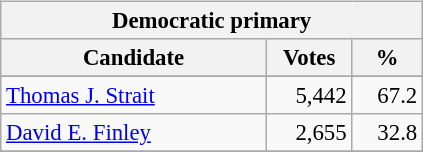<table class="wikitable" align="left" style="margin: 1em 1em 1em 0; font-size: 95%;">
<tr>
<th colspan="3">Democratic primary</th>
</tr>
<tr>
<th colspan="1" style="width: 170px">Candidate</th>
<th style="width: 50px">Votes</th>
<th style="width: 40px">%</th>
</tr>
<tr>
</tr>
<tr>
<td><a href='#'>Thomas J. Strait</a></td>
<td align="right">5,442</td>
<td align="right">67.2</td>
</tr>
<tr>
<td><a href='#'>David E. Finley</a></td>
<td align="right">2,655</td>
<td align="right">32.8</td>
</tr>
<tr>
</tr>
</table>
